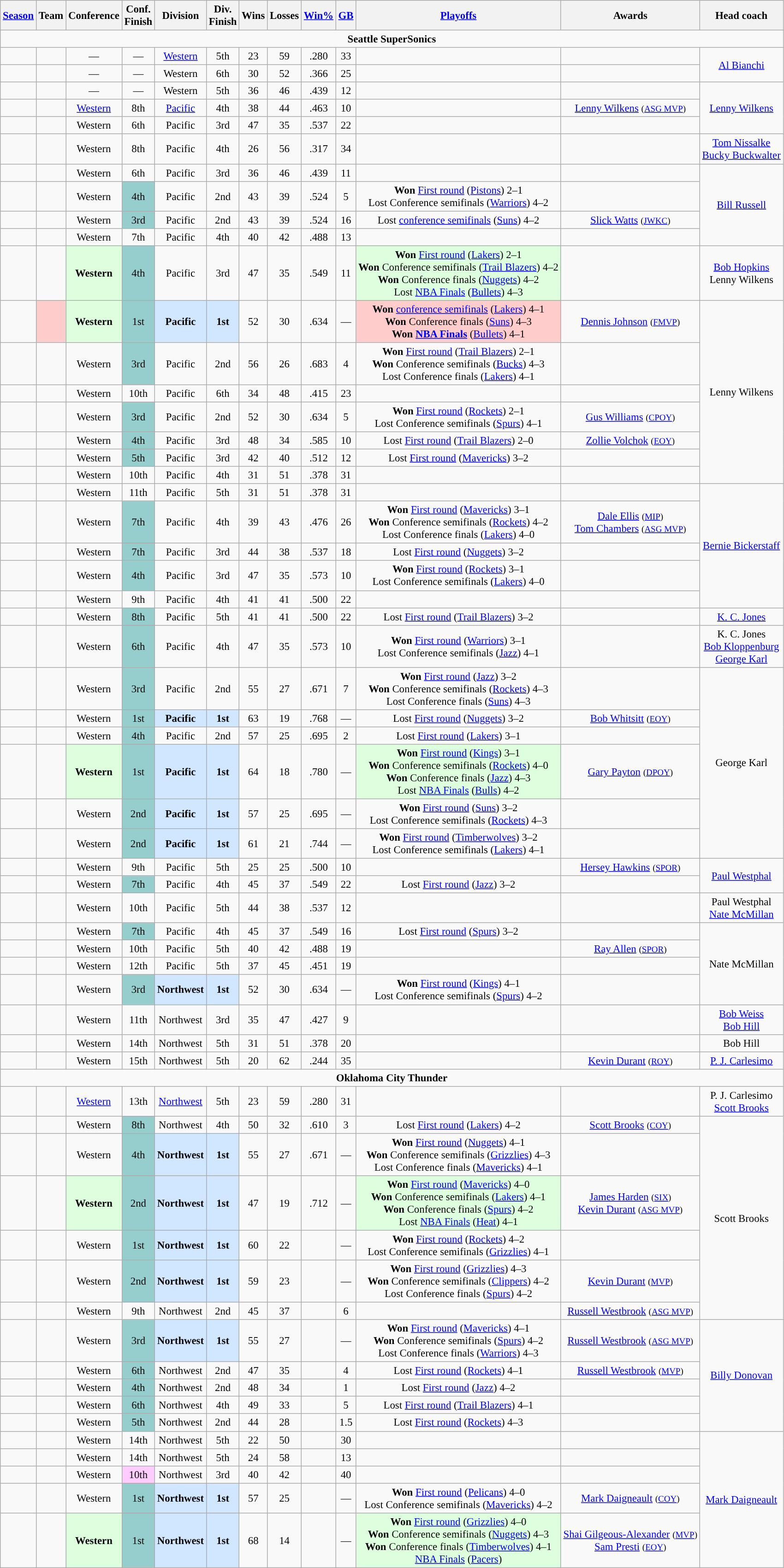<table class="wikitable plainrowheaders" style="text-align:center; font-size:95%" summary="Season (sortable), Team, Conference, Conference finish (sortable), Division, Division finish (sortable), Wins (sortable), Losses (sortable), Win% (sortable), Games behind (sortable), Playoffs, Awards and Head coach">
<tr>
<th scope="col"><a href='#'>Season</a></th>
<th scope="col" class="unsortable">Team</th>
<th scope="col" class="unsortable">Conference</th>
<th scope="col">Conf.<br>Finish</th>
<th scope="col" class="unsortable">Division</th>
<th scope="col">Div.<br>Finish</th>
<th scope="col">Wins</th>
<th scope="col">Losses</th>
<th scope="col"><a href='#'>Win%</a></th>
<th scope="col"><a href='#'>GB</a></th>
<th scope="col" class="unsortable"><a href='#'>Playoffs</a></th>
<th scope="col" class="unsortable">Awards</th>
<th scope="col" class="unsortable">Head coach</th>
</tr>
<tr>
<td colspan="16" align=center><strong>Seattle SuperSonics</strong></td>
</tr>
<tr>
<th scope="row" style="background-color:transparent;"></th>
<td></td>
<td>—</td>
<td>—</td>
<td><a href='#'>Western</a></td>
<td>5th</td>
<td>23</td>
<td>59</td>
<td>.280</td>
<td>33</td>
<td></td>
<td></td>
<td rowspan=2><a href='#'>Al Bianchi</a></td>
</tr>
<tr>
<th scope="row" style="background-color:transparent;"></th>
<td></td>
<td>—</td>
<td>—</td>
<td>Western</td>
<td>6th</td>
<td>30</td>
<td>52</td>
<td>.366</td>
<td>25</td>
<td></td>
<td></td>
</tr>
<tr>
<th scope="row" style="background-color:transparent;"></th>
<td></td>
<td>—</td>
<td>—</td>
<td>Western</td>
<td>5th</td>
<td>36</td>
<td>46</td>
<td>.439</td>
<td>12</td>
<td></td>
<td></td>
<td rowspan=3><a href='#'>Lenny Wilkens</a></td>
</tr>
<tr>
<th scope="row" style="background-color:transparent;"></th>
<td></td>
<td><a href='#'>Western</a></td>
<td>8th</td>
<td><a href='#'>Pacific</a></td>
<td>4th</td>
<td>38</td>
<td>44</td>
<td>.463</td>
<td>10</td>
<td></td>
<td><a href='#'>Lenny Wilkens</a> <small>(<a href='#'>ASG MVP</a>)</small></td>
</tr>
<tr>
<th scope="row" style="background-color:transparent;"></th>
<td></td>
<td>Western</td>
<td>6th</td>
<td>Pacific</td>
<td>3rd</td>
<td>47</td>
<td>35</td>
<td>.537</td>
<td>22</td>
<td></td>
<td></td>
</tr>
<tr>
<th scope="row" style="background-color:transparent;"></th>
<td></td>
<td>Western</td>
<td>8th</td>
<td>Pacific</td>
<td>4th</td>
<td>26</td>
<td>56</td>
<td>.317</td>
<td>34</td>
<td></td>
<td></td>
<td><a href='#'>Tom Nissalke</a><br><a href='#'>Bucky Buckwalter</a></td>
</tr>
<tr>
<th scope="row" style="background-color:transparent;"></th>
<td></td>
<td>Western</td>
<td>6th</td>
<td>Pacific</td>
<td>3rd</td>
<td>36</td>
<td>46</td>
<td>.439</td>
<td>11</td>
<td></td>
<td></td>
<td rowspan=4><a href='#'>Bill Russell</a></td>
</tr>
<tr>
<th scope="row" style="background-color:transparent;"></th>
<td></td>
<td>Western</td>
<td bgcolor="#96CDCD">4th</td>
<td>Pacific</td>
<td>2nd</td>
<td>43</td>
<td>39</td>
<td>.524</td>
<td>5</td>
<td><strong>Won</strong> <a href='#'>First round</a> (<a href='#'>Pistons</a>) 2–1<br>Lost Conference semifinals (<a href='#'>Warriors</a>) 4–2</td>
<td></td>
</tr>
<tr>
<th scope="row" style="background-color:transparent;"></th>
<td></td>
<td>Western</td>
<td bgcolor="#96CDCD">3rd</td>
<td>Pacific</td>
<td>2nd</td>
<td>43</td>
<td>39</td>
<td>.524</td>
<td>16</td>
<td>Lost <a href='#'>conference semifinals</a> (<a href='#'>Suns</a>) 4–2</td>
<td><a href='#'>Slick Watts</a> <small>(<a href='#'>JWKC</a>)</small></td>
</tr>
<tr>
<th scope="row" style="background-color:transparent;"></th>
<td></td>
<td>Western</td>
<td>7th</td>
<td>Pacific</td>
<td>4th</td>
<td>40</td>
<td>42</td>
<td>.488</td>
<td>13</td>
<td></td>
<td></td>
</tr>
<tr>
<th scope="row" style="background-color:transparent;"></th>
<td></td>
<td bgcolor="#ddffdd"><strong>Western</strong></td>
<td bgcolor="#96CDCD">4th</td>
<td>Pacific</td>
<td>3rd</td>
<td>47</td>
<td>35</td>
<td>.549</td>
<td>11</td>
<td bgcolor="#ddffdd"><strong>Won</strong> <a href='#'>First round</a> (<a href='#'>Lakers</a>) 2–1<br><strong>Won</strong> Conference semifinals (<a href='#'>Trail Blazers</a>) 4–2<br><strong>Won</strong> Conference finals (<a href='#'>Nuggets</a>) 4–2<br>Lost <a href='#'>NBA Finals</a> (<a href='#'>Bullets</a>) 4–3</td>
<td></td>
<td><a href='#'>Bob Hopkins</a><br>Lenny Wilkens</td>
</tr>
<tr>
<th scope="row" style="background-color:transparent;"><strong></strong></th>
<td bgcolor="#ffcccc"><strong></strong></td>
<td bgcolor="#ddffdd"><strong>Western</strong></td>
<td bgcolor="#96CDCD">1st</td>
<td bgcolor="#D0E7FF"><strong>Pacific</strong></td>
<td bgcolor="#D0E7FF"><strong>1st</strong></td>
<td>52</td>
<td>30</td>
<td>.634</td>
<td>—</td>
<td bgcolor="#ffcccc"><strong>Won</strong> <a href='#'>conference semifinals</a> (<a href='#'>Lakers</a>) 4–1<br><strong>Won</strong> Conference finals (<a href='#'>Suns</a>) 4–3<br><strong>Won <a href='#'>NBA Finals</a></strong> (<a href='#'>Bullets</a>) 4–1 </td>
<td><a href='#'>Dennis Johnson</a> <small>(<a href='#'>FMVP</a>)</small></td>
<td rowspan=7>Lenny Wilkens</td>
</tr>
<tr>
<th scope="row" style="background-color:transparent;"></th>
<td></td>
<td>Western</td>
<td bgcolor="#96CDCD">3rd</td>
<td>Pacific</td>
<td>2nd</td>
<td>56</td>
<td>26</td>
<td>.683</td>
<td>4</td>
<td><strong>Won</strong> <a href='#'>First round</a> (<a href='#'>Trail Blazers</a>) 2–1<br><strong>Won</strong> Conference semifinals (<a href='#'>Bucks</a>) 4–3<br>Lost Conference finals (<a href='#'>Lakers</a>) 4–1</td>
<td></td>
</tr>
<tr>
<th scope="row" style="background-color:transparent;"></th>
<td></td>
<td>Western</td>
<td>10th</td>
<td>Pacific</td>
<td>6th</td>
<td>34</td>
<td>48</td>
<td>.415</td>
<td>23</td>
<td></td>
<td></td>
</tr>
<tr>
<th scope="row" style="background-color:transparent;"></th>
<td></td>
<td>Western</td>
<td bgcolor="#96CDCD">3rd</td>
<td>Pacific</td>
<td>2nd</td>
<td>52</td>
<td>30</td>
<td>.634</td>
<td>5</td>
<td><strong>Won</strong> <a href='#'>First round</a> (<a href='#'>Rockets</a>) 2–1<br>Lost Conference semifinals (<a href='#'>Spurs</a>) 4–1</td>
<td><a href='#'>Gus Williams</a> <small>(<a href='#'>CPOY</a>)</small></td>
</tr>
<tr>
<th scope="row" style="background-color:transparent;"></th>
<td></td>
<td>Western</td>
<td bgcolor="#96CDCD">4th</td>
<td>Pacific</td>
<td>3rd</td>
<td>48</td>
<td>34</td>
<td>.585</td>
<td>10</td>
<td>Lost <a href='#'>First round</a> (<a href='#'>Trail Blazers</a>) 2–0</td>
<td><a href='#'>Zollie Volchok</a> <small>(<a href='#'>EOY</a>)</small></td>
</tr>
<tr>
<th scope="row" style="background-color:transparent;"></th>
<td></td>
<td>Western</td>
<td bgcolor="#96CDCD">5th</td>
<td>Pacific</td>
<td>3rd</td>
<td>42</td>
<td>40</td>
<td>.512</td>
<td>12</td>
<td>Lost <a href='#'>First round</a> (<a href='#'>Mavericks</a>) 3–2</td>
<td></td>
</tr>
<tr>
<th scope="row" style="background-color:transparent;"></th>
<td></td>
<td>Western</td>
<td>10th</td>
<td>Pacific</td>
<td>4th</td>
<td>31</td>
<td>51</td>
<td>.378</td>
<td>31</td>
<td></td>
<td></td>
</tr>
<tr>
<th scope="row" style="background-color:transparent;"></th>
<td></td>
<td>Western</td>
<td>11th</td>
<td>Pacific</td>
<td>5th</td>
<td>31</td>
<td>51</td>
<td>.378</td>
<td>31</td>
<td></td>
<td></td>
<td rowspan=5><a href='#'>Bernie Bickerstaff</a></td>
</tr>
<tr>
<th scope="row" style="background-color:transparent;"></th>
<td></td>
<td>Western</td>
<td bgcolor="#96CDCD">7th</td>
<td>Pacific</td>
<td>4th</td>
<td>39</td>
<td>43</td>
<td>.476</td>
<td>26</td>
<td><strong>Won</strong> <a href='#'>First round</a> (<a href='#'>Mavericks</a>) 3–1<br><strong>Won</strong> Conference semifinals (<a href='#'>Rockets</a>) 4–2<br>Lost Conference finals (<a href='#'>Lakers</a>) 4–0</td>
<td><a href='#'>Dale Ellis</a> <small>(<a href='#'>MIP</a>)</small><br><a href='#'>Tom Chambers</a> <small>(<a href='#'>ASG MVP</a>)</small></td>
</tr>
<tr>
<th scope="row" style="background-color:transparent;"></th>
<td></td>
<td>Western</td>
<td bgcolor="#96CDCD">7th</td>
<td>Pacific</td>
<td>3rd</td>
<td>44</td>
<td>38</td>
<td>.537</td>
<td>18</td>
<td>Lost <a href='#'>First round</a> (<a href='#'>Nuggets</a>) 3–2</td>
<td></td>
</tr>
<tr>
<th scope="row" style="background-color:transparent;"></th>
<td></td>
<td>Western</td>
<td bgcolor="#96CDCD">4th</td>
<td>Pacific</td>
<td>3rd</td>
<td>47</td>
<td>35</td>
<td>.573</td>
<td>10</td>
<td><strong>Won</strong> <a href='#'>First round</a> (<a href='#'>Rockets</a>) 3–1<br>Lost Conference semifinals (<a href='#'>Lakers</a>) 4–0</td>
<td></td>
</tr>
<tr>
<th scope="row" style="background-color:transparent;"></th>
<td></td>
<td>Western</td>
<td>9th</td>
<td>Pacific</td>
<td>4th</td>
<td>41</td>
<td>41</td>
<td>.500</td>
<td>22</td>
<td></td>
<td></td>
</tr>
<tr>
<th scope="row" style="background-color:transparent;"></th>
<td></td>
<td>Western</td>
<td bgcolor="#96CDCD">8th</td>
<td>Pacific</td>
<td>5th</td>
<td>41</td>
<td>41</td>
<td>.500</td>
<td>22</td>
<td>Lost <a href='#'>First round</a> (<a href='#'>Trail Blazers</a>) 3–2</td>
<td></td>
<td><a href='#'>K. C. Jones</a></td>
</tr>
<tr>
<th scope="row" style="background-color:transparent;"></th>
<td></td>
<td>Western</td>
<td bgcolor="#96CDCD">6th</td>
<td>Pacific</td>
<td>4th</td>
<td>47</td>
<td>35</td>
<td>.573</td>
<td>10</td>
<td><strong>Won</strong> <a href='#'>First round</a> (<a href='#'>Warriors</a>) 3–1<br>Lost Conference semifinals (<a href='#'>Jazz</a>) 4–1</td>
<td></td>
<td>K. C. Jones<br><a href='#'>Bob Kloppenburg</a><br><a href='#'>George Karl</a></td>
</tr>
<tr>
<th scope="row" style="background-color:transparent;"></th>
<td></td>
<td>Western</td>
<td bgcolor="#96CDCD">3rd</td>
<td>Pacific</td>
<td>2nd</td>
<td>55</td>
<td>27</td>
<td>.671</td>
<td>7</td>
<td><strong>Won</strong> <a href='#'>First round</a> (<a href='#'>Jazz</a>) 3–2<br><strong>Won</strong> Conference semifinals (<a href='#'>Rockets</a>) 4–3<br>Lost Conference finals (<a href='#'>Suns</a>) 4–3</td>
<td></td>
<td rowspan=6>George Karl</td>
</tr>
<tr>
<th scope="row" style="background-color:transparent;"></th>
<td></td>
<td>Western</td>
<td bgcolor="#96CDCD">1st</td>
<td bgcolor="#D0E7FF"><strong>Pacific</strong></td>
<td bgcolor="#D0E7FF"><strong>1st</strong></td>
<td>63</td>
<td>19</td>
<td>.768</td>
<td>—</td>
<td>Lost <a href='#'>First round</a> (<a href='#'>Nuggets</a>) 3–2</td>
<td><a href='#'>Bob Whitsitt</a> <small>(<a href='#'>EOY</a>)</small></td>
</tr>
<tr>
<th scope="row" style="background-color:transparent;"></th>
<td></td>
<td>Western</td>
<td bgcolor="#96CDCD">4th</td>
<td>Pacific</td>
<td>2nd</td>
<td>57</td>
<td>25</td>
<td>.695</td>
<td>2</td>
<td>Lost <a href='#'>First round</a> (<a href='#'>Lakers</a>) 3–1</td>
<td></td>
</tr>
<tr>
<th scope="row" style="background-color:transparent;"></th>
<td></td>
<td bgcolor="#ddffdd"><strong>Western</strong></td>
<td bgcolor="#96CDCD">1st</td>
<td bgcolor="#D0E7FF"><strong>Pacific</strong></td>
<td bgcolor="#D0E7FF"><strong>1st</strong></td>
<td>64</td>
<td>18</td>
<td>.780</td>
<td>—</td>
<td bgcolor="#ddffdd"><strong>Won</strong> <a href='#'>First round</a> (<a href='#'>Kings</a>) 3–1<br><strong>Won</strong> Conference semifinals (<a href='#'>Rockets</a>) 4–0<br><strong>Won</strong> Conference finals (<a href='#'>Jazz</a>) 4–3<br>Lost <a href='#'>NBA Finals</a> (<a href='#'>Bulls</a>) 4–2</td>
<td><a href='#'>Gary Payton</a> <small>(<a href='#'>DPOY</a>)</small></td>
</tr>
<tr>
<th scope="row" style="background-color:transparent;"></th>
<td></td>
<td>Western</td>
<td bgcolor="#96CDCD">2nd</td>
<td bgcolor="#D0E7FF"><strong>Pacific</strong></td>
<td bgcolor="#D0E7FF"><strong>1st</strong></td>
<td>57</td>
<td>25</td>
<td>.695</td>
<td>—</td>
<td><strong>Won</strong> <a href='#'>First round</a> (<a href='#'>Suns</a>) 3–2<br>Lost Conference semifinals (<a href='#'>Rockets</a>) 4–3</td>
<td></td>
</tr>
<tr>
<th scope="row" style="background-color:transparent;"></th>
<td></td>
<td>Western</td>
<td bgcolor="#96CDCD">2nd</td>
<td bgcolor="#D0E7FF"><strong>Pacific</strong></td>
<td bgcolor="#D0E7FF"><strong>1st</strong></td>
<td>61</td>
<td>21</td>
<td>.744</td>
<td>—</td>
<td><strong>Won</strong> <a href='#'>First round</a> (<a href='#'>Timberwolves</a>) 3–2<br>Lost Conference semifinals (<a href='#'>Lakers</a>) 4–1</td>
<td></td>
</tr>
<tr>
<th scope="row" style="background-color:transparent;"></th>
<td></td>
<td>Western</td>
<td>9th</td>
<td>Pacific</td>
<td>5th</td>
<td>25</td>
<td>25</td>
<td>.500</td>
<td>10</td>
<td></td>
<td><a href='#'>Hersey Hawkins</a> <small>(<a href='#'>SPOR</a>)</small></td>
<td rowspan=2><a href='#'>Paul Westphal</a></td>
</tr>
<tr>
<th scope="row" style="background-color:transparent;"></th>
<td></td>
<td>Western</td>
<td bgcolor="#96CDCD">7th</td>
<td>Pacific</td>
<td>4th</td>
<td>45</td>
<td>37</td>
<td>.549</td>
<td>22</td>
<td>Lost <a href='#'>First round</a> (<a href='#'>Jazz</a>) 3–2</td>
<td></td>
</tr>
<tr>
<th scope="row" style="background-color:transparent;"></th>
<td></td>
<td>Western</td>
<td>10th</td>
<td>Pacific</td>
<td>5th</td>
<td>44</td>
<td>38</td>
<td>.537</td>
<td>12</td>
<td></td>
<td></td>
<td>Paul Westphal<br><a href='#'>Nate McMillan</a></td>
</tr>
<tr>
<th scope="row" style="background-color:transparent;"></th>
<td></td>
<td>Western</td>
<td bgcolor="#96CDCD">7th</td>
<td>Pacific</td>
<td>4th</td>
<td>45</td>
<td>37</td>
<td>.549</td>
<td>16</td>
<td>Lost <a href='#'>First round</a> (<a href='#'>Spurs</a>) 3–2</td>
<td></td>
<td rowspan=4>Nate McMillan</td>
</tr>
<tr>
<th scope="row" style="background-color:transparent;"></th>
<td></td>
<td>Western</td>
<td>10th</td>
<td>Pacific</td>
<td>5th</td>
<td>40</td>
<td>42</td>
<td>.488</td>
<td>19</td>
<td></td>
<td><a href='#'>Ray Allen</a> <small>(<a href='#'>SPOR</a>)</small></td>
</tr>
<tr>
<th scope="row" style="background-color:transparent;"></th>
<td></td>
<td>Western</td>
<td>12th</td>
<td>Pacific</td>
<td>5th</td>
<td>37</td>
<td>45</td>
<td>.451</td>
<td>19</td>
<td></td>
<td></td>
</tr>
<tr>
<th scope="row" style="background-color:transparent;"></th>
<td></td>
<td>Western</td>
<td bgcolor="#96CDCD">3rd</td>
<td bgcolor="D0E7FF"><strong>Northwest</strong></td>
<td bgcolor="D0E7FF"><strong>1st</strong></td>
<td>52</td>
<td>30</td>
<td>.634</td>
<td>—</td>
<td><strong>Won</strong> <a href='#'>First round</a> (<a href='#'>Kings</a>) 4–1<br>Lost Conference semifinals (<a href='#'>Spurs</a>) 4–2</td>
<td></td>
</tr>
<tr>
<th scope="row" style="background-color:transparent;"></th>
<td></td>
<td>Western</td>
<td>11th</td>
<td>Northwest</td>
<td>3rd</td>
<td>35</td>
<td>47</td>
<td>.427</td>
<td>9</td>
<td></td>
<td></td>
<td><a href='#'>Bob Weiss</a><br><a href='#'>Bob Hill</a></td>
</tr>
<tr>
<th scope="row" style="background-color:transparent;"></th>
<td></td>
<td>Western</td>
<td>14th</td>
<td>Northwest</td>
<td>5th</td>
<td>31</td>
<td>51</td>
<td>.378</td>
<td>20</td>
<td></td>
<td></td>
<td>Bob Hill</td>
</tr>
<tr>
<th scope="row" style="background-color:transparent;"></th>
<td></td>
<td>Western</td>
<td>15th</td>
<td>Northwest</td>
<td>5th</td>
<td>20</td>
<td>62</td>
<td>.244</td>
<td>35</td>
<td></td>
<td><a href='#'>Kevin Durant</a> <small>(<a href='#'>ROY</a>)</small></td>
<td><a href='#'>P. J. Carlesimo</a></td>
</tr>
<tr>
<td colspan="16" align=center><strong>Oklahoma City Thunder</strong></td>
</tr>
<tr>
<th scope="row" style="background-color:transparent;"></th>
<td></td>
<td><a href='#'>Western</a></td>
<td>13th</td>
<td><a href='#'>Northwest</a></td>
<td>5th</td>
<td>23</td>
<td>59</td>
<td>.280</td>
<td>31</td>
<td></td>
<td></td>
<td>P. J. Carlesimo<br><a href='#'>Scott Brooks</a></td>
</tr>
<tr>
<th scope="row" style="background-color:transparent;"></th>
<td></td>
<td>Western</td>
<td bgcolor="#96CDCD">8th</td>
<td>Northwest</td>
<td>4th</td>
<td>50</td>
<td>32</td>
<td>.610</td>
<td>3</td>
<td>Lost <a href='#'>First round</a> (<a href='#'>Lakers</a>) 4–2</td>
<td><a href='#'>Scott Brooks</a> <small>(<a href='#'>COY</a>)</small></td>
<td rowspan=6>Scott Brooks</td>
</tr>
<tr>
<th scope="row" style="background-color:transparent;"></th>
<td></td>
<td>Western</td>
<td bgcolor="#96CDCD">4th</td>
<td bgcolor="#D0E7FF"><strong>Northwest</strong></td>
<td bgcolor="#D0E7FF"><strong>1st</strong></td>
<td>55</td>
<td>27</td>
<td>.671</td>
<td>—</td>
<td><strong>Won</strong> <a href='#'>First round</a> (<a href='#'>Nuggets</a>) 4–1<br><strong>Won</strong> Conference semifinals (<a href='#'>Grizzlies</a>) 4–3<br>Lost Conference finals (<a href='#'>Mavericks</a>) 4–1</td>
<td></td>
</tr>
<tr>
<th scope="row" style="background-color:transparent;"></th>
<td></td>
<td bgcolor="#ddffdd"><strong>Western</strong></td>
<td bgcolor="#96CDCD">2nd</td>
<td bgcolor="#D0E7FF"><strong>Northwest</strong></td>
<td bgcolor="#D0E7FF"><strong>1st</strong></td>
<td>47</td>
<td>19</td>
<td>.712</td>
<td>—</td>
<td bgcolor="#ddffdd"><strong>Won</strong> <a href='#'>First round</a> (<a href='#'>Mavericks</a>) 4–0<br><strong>Won</strong> Conference semifinals (<a href='#'>Lakers</a>) 4–1<br><strong>Won</strong> Conference finals (<a href='#'>Spurs</a>) 4–2<br>Lost <a href='#'>NBA Finals</a> (<a href='#'>Heat</a>) 4–1</td>
<td><a href='#'>James Harden</a> <small>(<a href='#'>SIX</a>)</small> <br> <a href='#'>Kevin Durant</a> <small>(<a href='#'>ASG MVP</a>)</small></td>
</tr>
<tr>
<th scope="row" style="background-color:transparent;"></th>
<td></td>
<td>Western</td>
<td bgcolor="#96CDCD">1st</td>
<td bgcolor="#D0E7FF"><strong>Northwest</strong></td>
<td bgcolor="#D0E7FF"><strong>1st</strong></td>
<td>60</td>
<td>22</td>
<td></td>
<td>—</td>
<td><strong>Won</strong> <a href='#'>First round</a> (<a href='#'>Rockets</a>) 4–2<br>Lost Conference semifinals (<a href='#'>Grizzlies</a>) 4–1</td>
<td></td>
</tr>
<tr>
<th scope="row" style="background-color:transparent;"></th>
<td></td>
<td>Western</td>
<td bgcolor="#96CDCD">2nd</td>
<td bgcolor="#D0E7FF"><strong>Northwest</strong></td>
<td bgcolor="#D0E7FF"><strong>1st</strong></td>
<td>59</td>
<td>23</td>
<td></td>
<td>—</td>
<td><strong>Won</strong> <a href='#'>First round</a> (<a href='#'>Grizzlies</a>) 4–3<br><strong>Won</strong> Conference semifinals (<a href='#'>Clippers</a>) 4–2<br>Lost Conference finals (<a href='#'>Spurs</a>) 4–2</td>
<td><a href='#'>Kevin Durant</a> <small>(<a href='#'>MVP</a>)</small></td>
</tr>
<tr>
<th scope="row" style="background-color:transparent;"></th>
<td></td>
<td>Western</td>
<td bgcolor="">9th</td>
<td bgcolor="">Northwest</td>
<td bgcolor="">2nd</td>
<td>45</td>
<td>37</td>
<td></td>
<td>6</td>
<td></td>
<td><a href='#'>Russell Westbrook</a> <small>(<a href='#'>ASG MVP</a>)</small></td>
</tr>
<tr>
<th scope="row" style="background-color:transparent;"></th>
<td></td>
<td>Western</td>
<td bgcolor="#96CDCD">3rd</td>
<td bgcolor="#D0E7FF"><strong>Northwest</strong></td>
<td bgcolor="#D0E7FF"><strong>1st</strong></td>
<td>55</td>
<td>27</td>
<td></td>
<td>—</td>
<td><strong>Won</strong>  <a href='#'>First round</a> (<a href='#'>Mavericks</a>) 4–1<br><strong>Won</strong> Conference semifinals (<a href='#'>Spurs</a>) 4–2<br> Lost Conference finals (<a href='#'>Warriors</a>) 4–3</td>
<td><a href='#'>Russell Westbrook</a> <small>(<a href='#'>ASG MVP</a>)</small></td>
<td rowspan=5><a href='#'>Billy Donovan</a></td>
</tr>
<tr>
<th scope="row" style="background-color:transparent;"></th>
<td></td>
<td>Western</td>
<td bgcolor="#96CDCD">6th</td>
<td bgcolor=>Northwest</td>
<td bgcolor=>2nd</td>
<td>47</td>
<td>35</td>
<td></td>
<td>4</td>
<td>Lost <a href='#'>First round</a> (<a href='#'>Rockets</a>) 4–1</td>
<td><a href='#'>Russell Westbrook</a> <small>(<a href='#'>MVP</a>)</small></td>
</tr>
<tr>
<th scope="row" style="background-color:transparent;"></th>
<td></td>
<td>Western</td>
<td bgcolor="#96CDCD">4th</td>
<td bgcolor=>Northwest</td>
<td bgcolor=>2nd</td>
<td>48</td>
<td>34</td>
<td></td>
<td>1</td>
<td>Lost <a href='#'>First round</a> (<a href='#'>Jazz</a>) 4–2</td>
<td></td>
</tr>
<tr>
<th scope="row" style="background-color:transparent;"></th>
<td></td>
<td>Western</td>
<td bgcolor="#96CDCD">6th</td>
<td bgcolor=>Northwest</td>
<td bgcolor=>4th</td>
<td>49</td>
<td>33</td>
<td></td>
<td>5</td>
<td>Lost <a href='#'>First round</a> (<a href='#'>Trail Blazers</a>) 4–1</td>
<td></td>
</tr>
<tr>
<th scope="row" style="background-color:transparent;"></th>
<td></td>
<td>Western</td>
<td bgcolor="#96CDCD">5th</td>
<td bgcolor=>Northwest</td>
<td bgcolor=>2nd</td>
<td>44</td>
<td>28</td>
<td></td>
<td>1.5</td>
<td>Lost <a href='#'>First round</a> (<a href='#'>Rockets</a>) 4–3</td>
<td></td>
</tr>
<tr>
<th scope="row" style="background-color:transparent;"></th>
<td></td>
<td>Western</td>
<td bgcolor=>14th</td>
<td bgcolor=>Northwest</td>
<td bgcolor=>5th</td>
<td>22</td>
<td>50</td>
<td></td>
<td>30</td>
<td></td>
<td></td>
<td rowspan=5><a href='#'>Mark Daigneault</a></td>
</tr>
<tr>
<th scope="row" style="background-color:transparent;"></th>
<td></td>
<td>Western</td>
<td bgcolor=>14th</td>
<td bgcolor=>Northwest</td>
<td bgcolor=>5th</td>
<td>24</td>
<td>58</td>
<td></td>
<td>13</td>
<td></td>
<td></td>
</tr>
<tr>
<th scope="row" style="background-color:transparent;"></th>
<td></td>
<td>Western</td>
<td bgcolor=#FFCCFF>10th</td>
<td bgcolor=>Northwest</td>
<td bgcolor=>3rd</td>
<td>40</td>
<td>42</td>
<td></td>
<td>40</td>
<td></td>
<td></td>
</tr>
<tr>
<th scope="row" style="background-color:transparent;"></th>
<td></td>
<td>Western</td>
<td bgcolor=#96CDCD>1st</td>
<td bgcolor=#D0E7FF><strong>Northwest</strong></td>
<td bgcolor=#D0E7FF><strong>1st</strong></td>
<td>57</td>
<td>25</td>
<td></td>
<td>—</td>
<td><strong>Won</strong> <a href='#'>First round</a> (<a href='#'>Pelicans</a>) 4–0 <br> Lost Conference semifinals (<a href='#'>Mavericks</a>) 4–2</td>
<td><a href='#'>Mark Daigneault</a> <small>(<a href='#'>COY</a>)</small></td>
</tr>
<tr>
<th scope="row" style="background-color:transparent;"></th>
<td></td>
<td bgcolor="#ddffdd"><strong>Western</strong></td>
<td bgcolor=#96CDCD>1st</td>
<td bgcolor=#D0E7FF><strong>Northwest</strong></td>
<td bgcolor=#D0E7FF><strong>1st</strong></td>
<td>68</td>
<td>14</td>
<td></td>
<td>—</td>
<td bgcolor="#ddffdd"><strong>Won</strong> <a href='#'>First round</a> (<a href='#'>Grizzlies</a>) 4–0 <br> <strong>Won</strong> Conference semifinals (<a href='#'>Nuggets</a>) 4–3<br><strong>Won</strong> Conference finals (<a href='#'>Timberwolves</a>) 4–1<br><a href='#'>NBA Finals</a> (<a href='#'>Pacers</a>)</td>
<td><a href='#'>Shai Gilgeous-Alexander</a> <small>(<a href='#'>MVP</a>)</small> <br> <a href='#'>Sam Presti</a> <small>(<a href='#'>EOY</a>)</small></td>
</tr>
</table>
